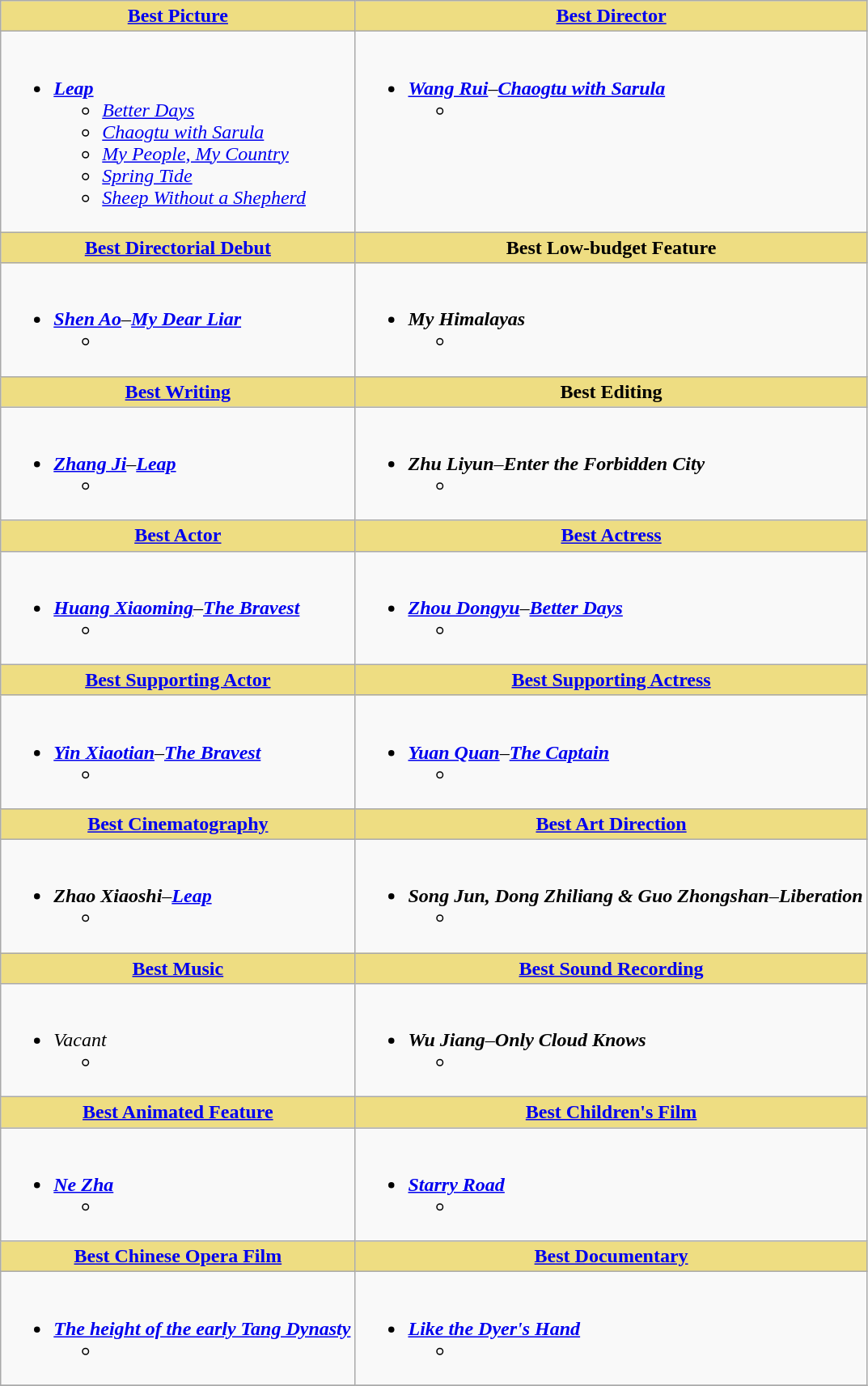<table class="wikitable">
<tr>
<th style="background:#EEDD82; width=50%"><a href='#'>Best Picture</a></th>
<th style="background:#EEDD82; width=50%"><a href='#'>Best Director</a></th>
</tr>
<tr>
<td valign="top"><br><ul><li><strong><em><a href='#'>Leap</a></em></strong><ul><li><em><a href='#'>Better Days</a></em></li><li><em><a href='#'>Chaogtu with Sarula</a></em></li><li><em><a href='#'>My People, My Country</a></em></li><li><em><a href='#'>Spring Tide</a></em></li><li><em><a href='#'>Sheep Without a Shepherd</a></em></li></ul></li></ul></td>
<td valign="top"><br><ul><li><strong><em><a href='#'>Wang Rui</a></em></strong>–<strong><em><a href='#'>Chaogtu with Sarula</a></em></strong><ul><li></li></ul></li></ul></td>
</tr>
<tr>
<th style="background:#EEDD82; width=50%"><a href='#'>Best Directorial Debut</a></th>
<th style="background:#EEDD82; width=50%">Best Low-budget Feature</th>
</tr>
<tr>
<td valign="top"><br><ul><li><strong><em><a href='#'>Shen Ao</a></em></strong>–<strong><em><a href='#'>My Dear Liar</a></em></strong><ul><li></li></ul></li></ul></td>
<td valign="top"><br><ul><li><strong><em>My Himalayas</em></strong><ul><li></li></ul></li></ul></td>
</tr>
<tr>
<th style="background:#EEDD82; width=50%"><a href='#'>Best Writing</a></th>
<th style="background:#EEDD82; width=50%">Best Editing</th>
</tr>
<tr>
<td valign="top"><br><ul><li><strong><em><a href='#'>Zhang Ji</a></em></strong>–<strong><em><a href='#'>Leap</a></em></strong><ul><li></li></ul></li></ul></td>
<td valign="top"><br><ul><li><strong><em>Zhu Liyun</em></strong>–<strong><em>Enter the Forbidden City</em></strong><ul><li></li></ul></li></ul></td>
</tr>
<tr>
<th style="background:#EEDD82; width=50%"><a href='#'>Best Actor</a></th>
<th style="background:#EEDD82; width=50%"><a href='#'>Best Actress</a></th>
</tr>
<tr>
<td valign="top"><br><ul><li><strong><em><a href='#'>Huang Xiaoming</a></em></strong>–<strong><em><a href='#'>The Bravest</a></em></strong><ul><li></li></ul></li></ul></td>
<td valign="top"><br><ul><li><strong><em><a href='#'>Zhou Dongyu</a></em></strong>–<strong><em><a href='#'>Better Days</a></em></strong><ul><li></li></ul></li></ul></td>
</tr>
<tr>
<th style="background:#EEDD82; width=50%"><a href='#'>Best Supporting Actor</a></th>
<th style="background:#EEDD82; width=50%"><a href='#'>Best Supporting Actress</a></th>
</tr>
<tr>
<td valign="top"><br><ul><li><strong><em><a href='#'>Yin Xiaotian</a></em></strong>–<strong><em><a href='#'>The Bravest</a></em></strong><ul><li></li></ul></li></ul></td>
<td valign="top"><br><ul><li><strong><em><a href='#'>Yuan Quan</a></em></strong>–<strong><em><a href='#'>The Captain</a></em></strong><ul><li></li></ul></li></ul></td>
</tr>
<tr>
<th style="background:#EEDD82; width=50%"><a href='#'>Best Cinematography</a></th>
<th style="background:#EEDD82; width=50%"><a href='#'>Best Art Direction</a></th>
</tr>
<tr>
<td valign="top"><br><ul><li><strong><em>Zhao Xiaoshi</em></strong>–<strong><em><a href='#'>Leap</a></em></strong><ul><li></li></ul></li></ul></td>
<td valign="top"><br><ul><li><strong><em>Song Jun, Dong Zhiliang & Guo Zhongshan</em></strong>–<strong><em>Liberation</em></strong><ul><li></li></ul></li></ul></td>
</tr>
<tr>
<th style="background:#EEDD82; width=50%"><a href='#'>Best Music</a></th>
<th style="background:#EEDD82; width=50%"><a href='#'>Best Sound Recording</a></th>
</tr>
<tr>
<td valign="top"><br><ul><li><em>Vacant</em><ul><li></li></ul></li></ul></td>
<td valign="top"><br><ul><li><strong><em>Wu Jiang</em></strong>–<strong><em>Only Cloud Knows</em></strong><ul><li></li></ul></li></ul></td>
</tr>
<tr>
<th style="background:#EEDD82; width=50%"><a href='#'>Best Animated Feature</a></th>
<th style="background:#EEDD82; width=50%"><a href='#'>Best Children's Film</a></th>
</tr>
<tr>
<td valign="top"><br><ul><li><strong><em><a href='#'>Ne Zha</a></em></strong><ul><li></li></ul></li></ul></td>
<td valign="top"><br><ul><li><strong><em><a href='#'>Starry Road</a></em></strong><ul><li></li></ul></li></ul></td>
</tr>
<tr>
<th style="background:#EEDD82; width=50%"><a href='#'>Best Chinese Opera Film</a></th>
<th style="background:#EEDD82; width=50%"><a href='#'>Best Documentary</a></th>
</tr>
<tr>
<td valign="top"><br><ul><li><strong><em><a href='#'>The height of the early Tang Dynasty</a></em></strong><ul><li></li></ul></li></ul></td>
<td valign="top"><br><ul><li><strong><em><a href='#'>Like the Dyer's Hand</a></em></strong><ul><li></li></ul></li></ul></td>
</tr>
<tr>
</tr>
</table>
